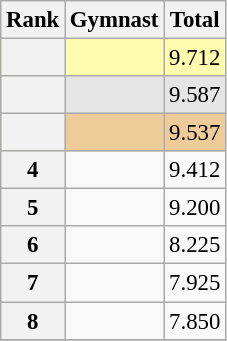<table class="wikitable sortable" style="text-align:center; font-size:95%">
<tr>
<th scope=col>Rank</th>
<th scope=col>Gymnast</th>
<th scope=col>Total</th>
</tr>
<tr bgcolor=fffcaf>
<th scope=row style="text-align:center"></th>
<td align=left></td>
<td>9.712</td>
</tr>
<tr bgcolor=e5e5e5>
<th scope=row style="text-align:center"></th>
<td align=left></td>
<td>9.587</td>
</tr>
<tr bgcolor=eecc99>
<th scope=row style="text-align:center"></th>
<td align=left></td>
<td>9.537</td>
</tr>
<tr>
<th scope=row style="text-align:center">4</th>
<td align=left></td>
<td>9.412</td>
</tr>
<tr>
<th scope=row style="text-align:center">5</th>
<td align=left></td>
<td>9.200</td>
</tr>
<tr>
<th scope=row style="text-align:center">6</th>
<td align=left></td>
<td>8.225</td>
</tr>
<tr>
<th scope=row style="text-align:center">7</th>
<td align=left></td>
<td>7.925</td>
</tr>
<tr>
<th scope=row style="text-align:center">8</th>
<td align=left></td>
<td>7.850</td>
</tr>
<tr>
</tr>
</table>
